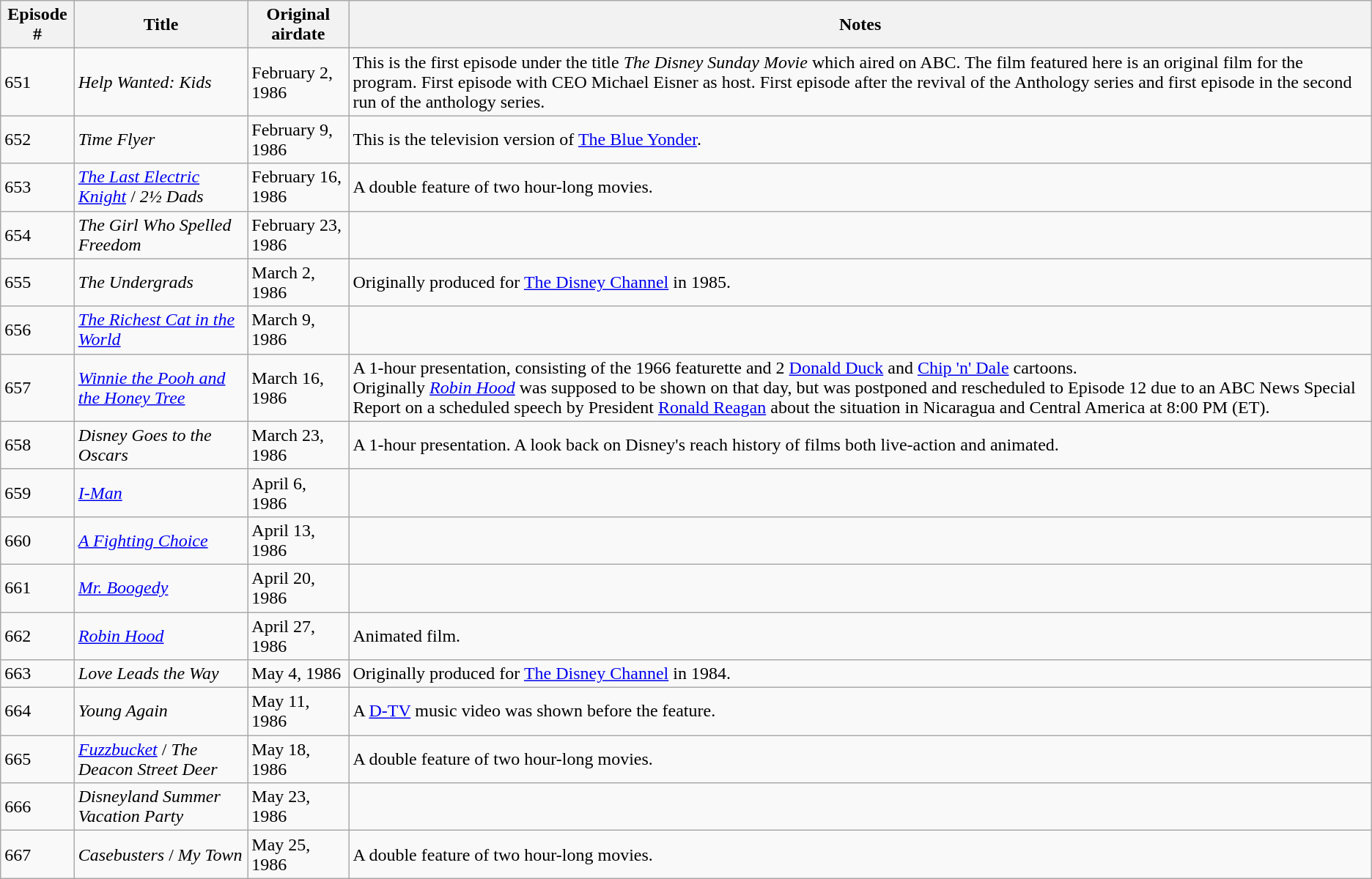<table class="wikitable sortable">
<tr>
<th>Episode #</th>
<th>Title</th>
<th>Original airdate</th>
<th>Notes</th>
</tr>
<tr>
<td>651</td>
<td><em>Help Wanted: Kids</em></td>
<td>February 2, 1986</td>
<td>This is the first episode under the title <em>The Disney Sunday Movie</em> which aired on ABC. The film featured here is an original film for the program. First episode with CEO Michael Eisner as host. First episode after the revival of the Anthology series and first episode in the second run of the anthology series.</td>
</tr>
<tr>
<td>652</td>
<td><em>Time Flyer</em></td>
<td>February 9, 1986</td>
<td>This is the television version of <a href='#'>The Blue Yonder</a>.</td>
</tr>
<tr>
<td>653</td>
<td><em><a href='#'>The Last Electric Knight</a></em> / <em>2½ Dads</em></td>
<td>February 16, 1986</td>
<td>A double feature of two hour-long movies.</td>
</tr>
<tr>
<td>654</td>
<td><em>The Girl Who Spelled Freedom</em></td>
<td>February 23, 1986</td>
<td></td>
</tr>
<tr>
<td>655</td>
<td><em>The Undergrads</em></td>
<td>March 2, 1986</td>
<td>Originally produced for <a href='#'>The Disney Channel</a> in 1985.</td>
</tr>
<tr>
<td>656</td>
<td><em><a href='#'>The Richest Cat in the World</a></em></td>
<td>March 9, 1986</td>
<td></td>
</tr>
<tr>
<td>657</td>
<td><em><a href='#'>Winnie the Pooh and the Honey Tree</a></em></td>
<td>March 16, 1986</td>
<td>A 1-hour presentation, consisting of the 1966 featurette and 2 <a href='#'>Donald Duck</a> and <a href='#'>Chip 'n' Dale</a> cartoons.<br>Originally <em><a href='#'>Robin Hood</a></em> was supposed to be shown on that day, but was postponed and rescheduled to Episode 12 due to an ABC News Special Report on a scheduled speech by President <a href='#'>Ronald Reagan</a> about the situation in Nicaragua and Central America at 8:00 PM (ET).</td>
</tr>
<tr>
<td>658</td>
<td><em>Disney Goes to the Oscars</em></td>
<td>March 23, 1986</td>
<td>A 1-hour presentation. A look back on Disney's reach history of films both live-action and animated.</td>
</tr>
<tr>
<td>659</td>
<td><em><a href='#'>I-Man</a></em></td>
<td>April 6, 1986</td>
<td></td>
</tr>
<tr>
<td>660</td>
<td><em><a href='#'>A Fighting Choice</a></em></td>
<td>April 13, 1986</td>
<td></td>
</tr>
<tr>
<td>661</td>
<td><em><a href='#'>Mr. Boogedy</a></em></td>
<td>April 20, 1986</td>
<td></td>
</tr>
<tr>
<td>662</td>
<td><em><a href='#'>Robin Hood</a></em></td>
<td>April 27, 1986</td>
<td>Animated film.</td>
</tr>
<tr>
<td>663</td>
<td><em>Love Leads the Way</em></td>
<td>May 4, 1986</td>
<td>Originally produced for <a href='#'>The Disney Channel</a> in 1984.</td>
</tr>
<tr>
<td>664</td>
<td><em>Young Again</em></td>
<td>May 11, 1986</td>
<td>A <a href='#'>D-TV</a> music video was shown before the feature.</td>
</tr>
<tr>
<td>665</td>
<td><em><a href='#'>Fuzzbucket</a></em> / <em>The Deacon Street Deer</em></td>
<td>May 18, 1986</td>
<td>A double feature of two hour-long movies.</td>
</tr>
<tr>
<td>666</td>
<td><em>Disneyland Summer Vacation Party</em></td>
<td>May 23, 1986</td>
<td></td>
</tr>
<tr>
<td>667</td>
<td><em>Casebusters</em> / <em>My Town</em></td>
<td>May 25, 1986</td>
<td>A double feature of two hour-long movies.</td>
</tr>
</table>
